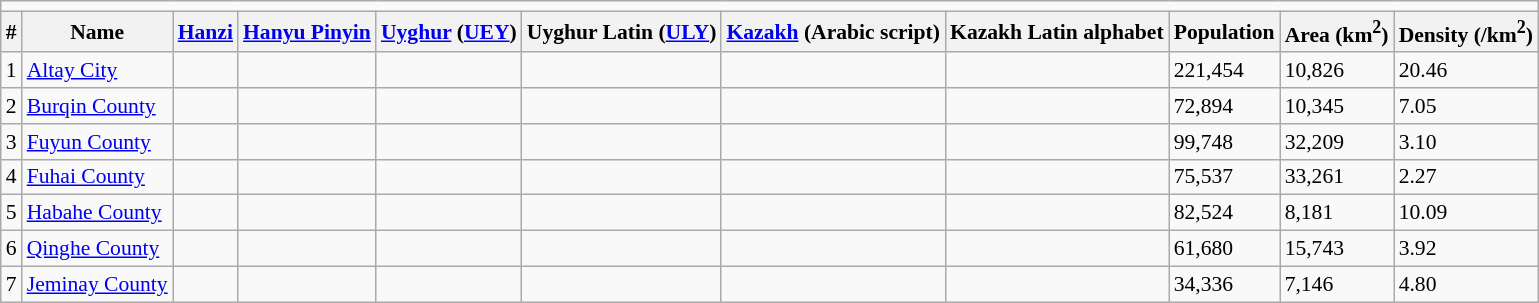<table class="wikitable"  style="font-size:90%;" align=center>
<tr>
<td colspan="11" align="center"></td>
</tr>
<tr>
<th>#</th>
<th>Name</th>
<th><a href='#'>Hanzi</a></th>
<th><a href='#'>Hanyu Pinyin</a></th>
<th><a href='#'>Uyghur</a> (<a href='#'>UEY</a>)</th>
<th>Uyghur Latin (<a href='#'>ULY</a>)</th>
<th><a href='#'>Kazakh</a> (Arabic script)</th>
<th>Kazakh Latin alphabet</th>
<th>Population </th>
<th>Area (km<sup>2</sup>)</th>
<th>Density (/km<sup>2</sup>)</th>
</tr>
<tr --------->
<td>1</td>
<td><a href='#'>Altay City</a></td>
<td></td>
<td></td>
<td></td>
<td></td>
<td></td>
<td></td>
<td>221,454</td>
<td>10,826</td>
<td>20.46</td>
</tr>
<tr --------->
<td>2</td>
<td><a href='#'>Burqin County</a></td>
<td></td>
<td></td>
<td></td>
<td></td>
<td></td>
<td></td>
<td>72,894</td>
<td>10,345</td>
<td>7.05</td>
</tr>
<tr --------->
<td>3</td>
<td><a href='#'>Fuyun County</a></td>
<td></td>
<td></td>
<td></td>
<td></td>
<td></td>
<td></td>
<td>99,748</td>
<td>32,209</td>
<td>3.10</td>
</tr>
<tr --------->
<td>4</td>
<td><a href='#'>Fuhai County</a></td>
<td></td>
<td></td>
<td></td>
<td></td>
<td></td>
<td></td>
<td>75,537</td>
<td>33,261</td>
<td>2.27</td>
</tr>
<tr --------->
<td>5</td>
<td><a href='#'>Habahe County</a></td>
<td></td>
<td></td>
<td></td>
<td></td>
<td></td>
<td></td>
<td>82,524</td>
<td>8,181</td>
<td>10.09</td>
</tr>
<tr --------->
<td>6</td>
<td><a href='#'>Qinghe County</a></td>
<td></td>
<td></td>
<td></td>
<td></td>
<td></td>
<td></td>
<td>61,680</td>
<td>15,743</td>
<td>3.92</td>
</tr>
<tr --------->
<td>7</td>
<td><a href='#'>Jeminay County</a></td>
<td></td>
<td></td>
<td></td>
<td></td>
<td></td>
<td></td>
<td>34,336</td>
<td>7,146</td>
<td>4.80</td>
</tr>
</table>
